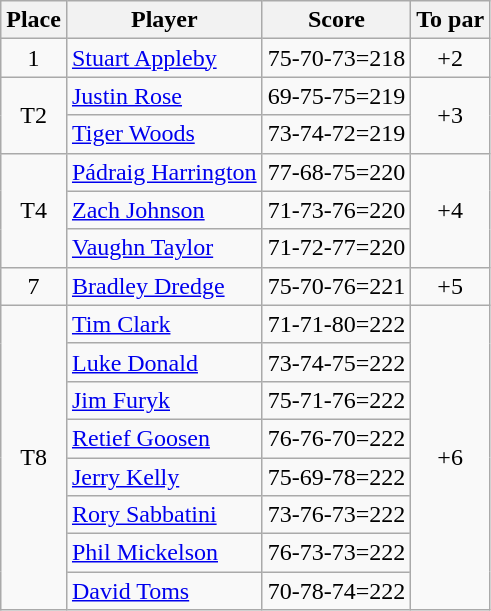<table class="wikitable">
<tr>
<th>Place</th>
<th>Player</th>
<th>Score</th>
<th>To par</th>
</tr>
<tr>
<td align="center">1</td>
<td> <a href='#'>Stuart Appleby</a></td>
<td align="center">75-70-73=218</td>
<td align="center">+2</td>
</tr>
<tr>
<td rowspan=2 align="center">T2</td>
<td> <a href='#'>Justin Rose</a></td>
<td align="center">69-75-75=219</td>
<td rowspan=2 align="center">+3</td>
</tr>
<tr>
<td> <a href='#'>Tiger Woods</a></td>
<td align="center">73-74-72=219</td>
</tr>
<tr>
<td rowspan=3 align="center">T4</td>
<td> <a href='#'>Pádraig Harrington</a></td>
<td align="center">77-68-75=220</td>
<td rowspan=3 align="center">+4</td>
</tr>
<tr>
<td> <a href='#'>Zach Johnson</a></td>
<td align="center">71-73-76=220</td>
</tr>
<tr>
<td> <a href='#'>Vaughn Taylor</a></td>
<td align="center">71-72-77=220</td>
</tr>
<tr>
<td align="center">7</td>
<td> <a href='#'>Bradley Dredge</a></td>
<td align="center">75-70-76=221</td>
<td align="center">+5</td>
</tr>
<tr>
<td rowspan=8 align="center">T8</td>
<td> <a href='#'>Tim Clark</a></td>
<td align="center">71-71-80=222</td>
<td rowspan=8 align="center">+6</td>
</tr>
<tr>
<td> <a href='#'>Luke Donald</a></td>
<td align="center">73-74-75=222</td>
</tr>
<tr>
<td> <a href='#'>Jim Furyk</a></td>
<td align="center">75-71-76=222</td>
</tr>
<tr>
<td> <a href='#'>Retief Goosen</a></td>
<td align="center">76-76-70=222</td>
</tr>
<tr>
<td> <a href='#'>Jerry Kelly</a></td>
<td align="center">75-69-78=222</td>
</tr>
<tr>
<td> <a href='#'>Rory Sabbatini</a></td>
<td align="center">73-76-73=222</td>
</tr>
<tr>
<td> <a href='#'>Phil Mickelson</a></td>
<td align="center">76-73-73=222</td>
</tr>
<tr>
<td> <a href='#'>David Toms</a></td>
<td align="center">70-78-74=222</td>
</tr>
</table>
